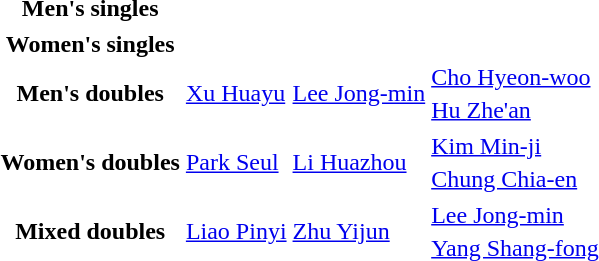<table>
<tr>
<th scope=row rowspan=2>Men's singles<br></th>
<td rowspan=2></td>
<td rowspan=2></td>
<td></td>
</tr>
<tr>
<td></td>
</tr>
<tr>
</tr>
<tr>
<th scope=row rowspan=2>Women's singles<br></th>
<td rowspan=2></td>
<td rowspan=2></td>
<td></td>
</tr>
<tr>
<td></td>
</tr>
<tr |->
<th scope=row rowspan=2>Men's doubles<br></th>
<td rowspan=2><a href='#'>Xu Huayu</a><br></td>
<td rowspan=2><a href='#'>Lee Jong-min</a><br></td>
<td><a href='#'>Cho Hyeon-woo</a><br></td>
</tr>
<tr>
<td><a href='#'>Hu Zhe'an</a><br></td>
</tr>
<tr>
</tr>
<tr>
<th scope=row rowspan=2>Women's doubles<br></th>
<td rowspan=2><a href='#'>Park Seul</a><br></td>
<td rowspan=2><a href='#'>Li Huazhou</a><br></td>
<td><a href='#'>Kim Min-ji</a><br></td>
</tr>
<tr>
<td><a href='#'>Chung Chia-en</a><br></td>
</tr>
<tr>
</tr>
<tr>
<th scope=row rowspan=2>Mixed doubles<br></th>
<td rowspan=2><a href='#'>Liao Pinyi</a><br></td>
<td rowspan=2><a href='#'>Zhu Yijun</a><br></td>
<td><a href='#'>Lee Jong-min</a><br></td>
</tr>
<tr>
<td><a href='#'>Yang Shang-fong</a><br></td>
</tr>
</table>
